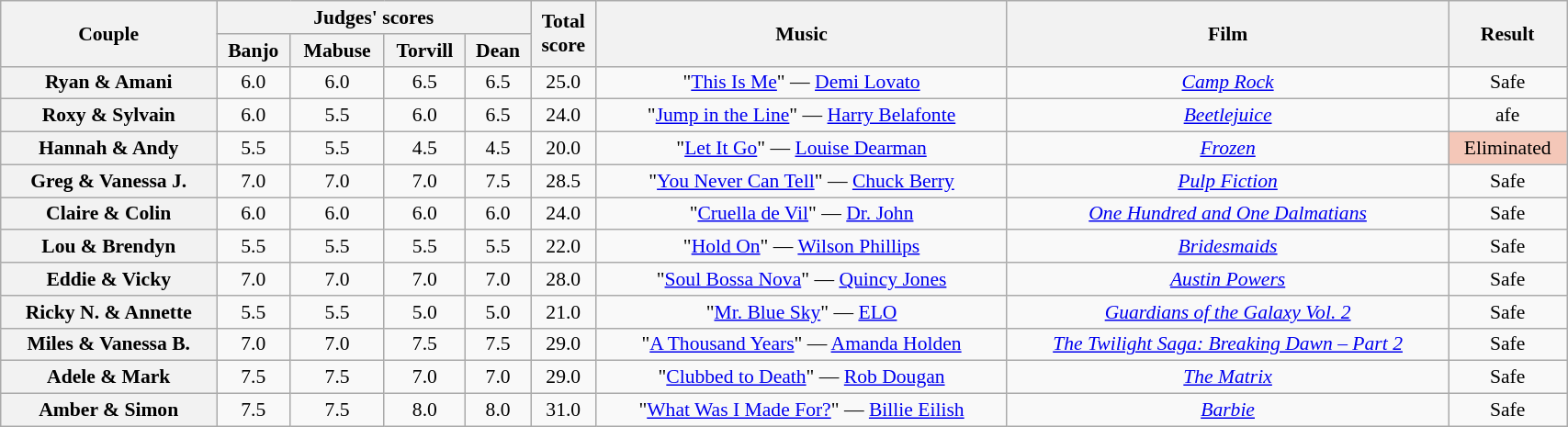<table class="wikitable sortable" style="text-align:center; font-size:90%; width:90%">
<tr>
<th scope="col" rowspan=2>Couple</th>
<th scope="col" colspan=4 class="unsortable">Judges' scores</th>
<th scope="col" rowspan=2>Total<br>score</th>
<th scope="col" rowspan=2 class="unsortable">Music</th>
<th scope="col" rowspan=2 class="unsortable">Film</th>
<th rowspan="2" scope="col" class="unsortable">Result</th>
</tr>
<tr>
<th class="unsortable">Banjo</th>
<th class="unsortable">Mabuse</th>
<th class="unsortable">Torvill</th>
<th class="unsortable">Dean</th>
</tr>
<tr>
<th scope="row">Ryan & Amani</th>
<td>6.0</td>
<td>6.0</td>
<td>6.5</td>
<td>6.5</td>
<td>25.0</td>
<td>"<a href='#'>This Is Me</a>" — <a href='#'>Demi Lovato</a></td>
<td><em><a href='#'>Camp Rock</a></em></td>
<td>Safe</td>
</tr>
<tr>
<th scope="row">Roxy & Sylvain</th>
<td>6.0</td>
<td>5.5</td>
<td>6.0</td>
<td>6.5</td>
<td>24.0</td>
<td>"<a href='#'>Jump in the Line</a>" — <a href='#'>Harry Belafonte</a></td>
<td><em><a href='#'>Beetlejuice</a></em></td>
<td>afe</td>
</tr>
<tr>
<th scope="row">Hannah & Andy</th>
<td>5.5</td>
<td>5.5</td>
<td>4.5</td>
<td>4.5</td>
<td>20.0</td>
<td>"<a href='#'>Let It Go</a>" — <a href='#'>Louise Dearman</a></td>
<td><em><a href='#'>Frozen</a></em></td>
<td bgcolor="f4c7b8">Eliminated</td>
</tr>
<tr>
<th scope="row">Greg & Vanessa J.</th>
<td>7.0</td>
<td>7.0</td>
<td>7.0</td>
<td>7.5</td>
<td>28.5</td>
<td>"<a href='#'>You Never Can Tell</a>" — <a href='#'>Chuck Berry</a></td>
<td><em><a href='#'>Pulp Fiction</a></em></td>
<td>Safe</td>
</tr>
<tr>
<th scope="row">Claire & Colin</th>
<td>6.0</td>
<td>6.0</td>
<td>6.0</td>
<td>6.0</td>
<td>24.0</td>
<td>"<a href='#'>Cruella de Vil</a>" — <a href='#'>Dr. John</a></td>
<td><em><a href='#'>One Hundred and One Dalmatians</a></em></td>
<td>Safe</td>
</tr>
<tr>
<th scope="row">Lou & Brendyn</th>
<td>5.5</td>
<td>5.5</td>
<td>5.5</td>
<td>5.5</td>
<td>22.0</td>
<td>"<a href='#'>Hold On</a>" — <a href='#'>Wilson Phillips</a></td>
<td><em><a href='#'>Bridesmaids</a></em></td>
<td>Safe</td>
</tr>
<tr>
<th scope="row">Eddie & Vicky</th>
<td>7.0</td>
<td>7.0</td>
<td>7.0</td>
<td>7.0</td>
<td>28.0</td>
<td>"<a href='#'>Soul Bossa Nova</a>" — <a href='#'>Quincy Jones</a></td>
<td><em><a href='#'>Austin Powers</a></em></td>
<td>Safe</td>
</tr>
<tr>
<th scope="row">Ricky N. & Annette</th>
<td>5.5</td>
<td>5.5</td>
<td>5.0</td>
<td>5.0</td>
<td>21.0</td>
<td>"<a href='#'>Mr. Blue Sky</a>" — <a href='#'>ELO</a></td>
<td><em><a href='#'>Guardians of the Galaxy Vol. 2</a></em></td>
<td>Safe</td>
</tr>
<tr>
<th scope="row">Miles & Vanessa B.</th>
<td>7.0</td>
<td>7.0</td>
<td>7.5</td>
<td>7.5</td>
<td>29.0</td>
<td>"<a href='#'>A Thousand Years</a>" — <a href='#'>Amanda Holden</a></td>
<td><em><a href='#'>The Twilight Saga: Breaking Dawn – Part 2</a></em></td>
<td>Safe</td>
</tr>
<tr>
<th scope="row">Adele & Mark</th>
<td>7.5</td>
<td>7.5</td>
<td>7.0</td>
<td>7.0</td>
<td>29.0</td>
<td>"<a href='#'>Clubbed to Death</a>" — <a href='#'>Rob Dougan</a></td>
<td><em><a href='#'>The Matrix</a></em></td>
<td>Safe</td>
</tr>
<tr>
<th scope="row">Amber & Simon</th>
<td>7.5</td>
<td>7.5</td>
<td>8.0</td>
<td>8.0</td>
<td>31.0</td>
<td>"<a href='#'>What Was I Made For?</a>" — <a href='#'>Billie Eilish</a></td>
<td><em><a href='#'>Barbie</a></em></td>
<td>Safe</td>
</tr>
</table>
